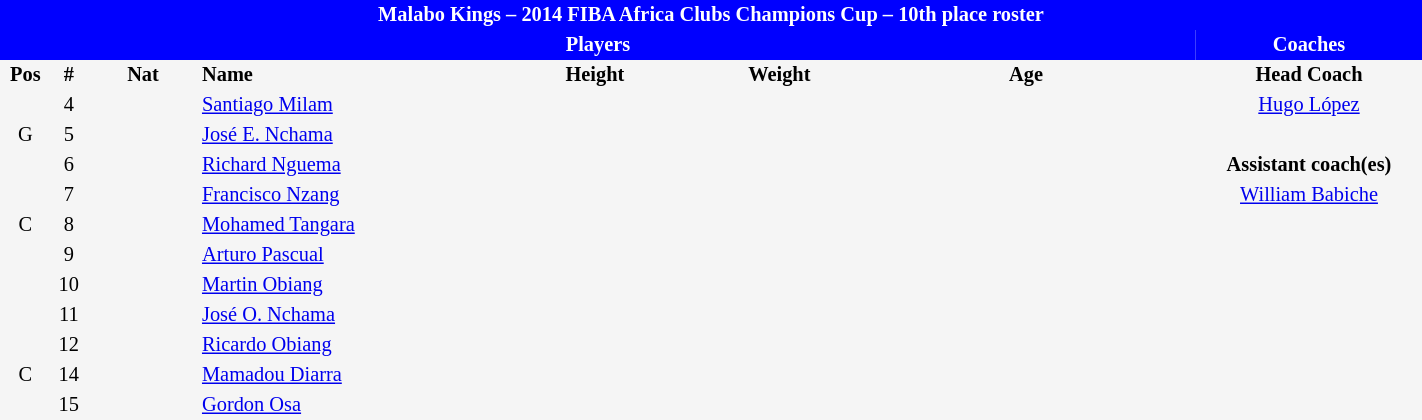<table border=0 cellpadding=2 cellspacing=0  |- bgcolor=#f5f5f5 style="text-align:center; font-size:85%;" width=75%>
<tr>
<td colspan="8" style="background: blue; color: white"><strong>Malabo Kings – 2014 FIBA Africa Clubs Champions Cup – 10th place roster</strong></td>
</tr>
<tr>
<td colspan="7" style="background: blue; color: white"><strong>Players</strong></td>
<td style="background: blue; color: white"><strong>Coaches</strong></td>
</tr>
<tr style="background=#f5f5f5; color: black">
<th width=5px>Pos</th>
<th width=5px>#</th>
<th width=50px>Nat</th>
<th width=135px align=left>Name</th>
<th width=100px>Height</th>
<th width=70px>Weight</th>
<th width=160px>Age</th>
<th width=105px>Head Coach</th>
</tr>
<tr>
<td></td>
<td>4</td>
<td></td>
<td align=left><a href='#'>Santiago Milam</a></td>
<td></td>
<td></td>
<td><span></span></td>
<td> <a href='#'>Hugo López</a></td>
</tr>
<tr>
<td>G</td>
<td>5</td>
<td></td>
<td align=left><a href='#'>José E. Nchama</a></td>
<td></td>
<td></td>
<td><span></span></td>
</tr>
<tr>
<td></td>
<td>6</td>
<td> </td>
<td align=left><a href='#'>Richard Nguema</a></td>
<td><span></span></td>
<td></td>
<td><span></span></td>
<td><strong>Assistant coach(es)</strong></td>
</tr>
<tr>
<td></td>
<td>7</td>
<td></td>
<td align=left><a href='#'>Francisco Nzang</a></td>
<td></td>
<td></td>
<td><span></span></td>
<td> <a href='#'>William Babiche</a></td>
</tr>
<tr>
<td>C</td>
<td>8</td>
<td></td>
<td align=left><a href='#'>Mohamed Tangara</a></td>
<td><span></span></td>
<td><span></span></td>
<td><span></span></td>
</tr>
<tr>
<td></td>
<td>9</td>
<td></td>
<td align=left><a href='#'>Arturo Pascual</a></td>
<td></td>
<td></td>
<td><span></span></td>
</tr>
<tr>
<td></td>
<td>10</td>
<td></td>
<td align=left><a href='#'>Martin Obiang</a></td>
<td></td>
<td></td>
<td><span></span></td>
</tr>
<tr>
<td></td>
<td>11</td>
<td></td>
<td align=left><a href='#'>José O. Nchama</a></td>
<td></td>
<td></td>
<td><span></span></td>
</tr>
<tr>
<td></td>
<td>12</td>
<td></td>
<td align=left><a href='#'>Ricardo Obiang</a></td>
<td></td>
<td></td>
<td><span></span></td>
</tr>
<tr>
<td>C</td>
<td>14</td>
<td></td>
<td align=left><a href='#'>Mamadou Diarra</a></td>
<td><span></span></td>
<td><span></span></td>
<td><span></span></td>
</tr>
<tr>
<td></td>
<td>15</td>
<td></td>
<td align=left><a href='#'>Gordon Osa</a></td>
<td></td>
<td></td>
<td><span></span></td>
</tr>
</table>
